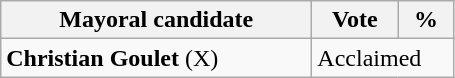<table class="wikitable">
<tr>
<th bgcolor="#DDDDFF" width="200px">Mayoral candidate</th>
<th bgcolor="#DDDDFF" width="50px">Vote</th>
<th bgcolor="#DDDDFF" width="30px">%</th>
</tr>
<tr>
<td><strong>Christian Goulet</strong> (X)</td>
<td colspan="2">Acclaimed</td>
</tr>
</table>
